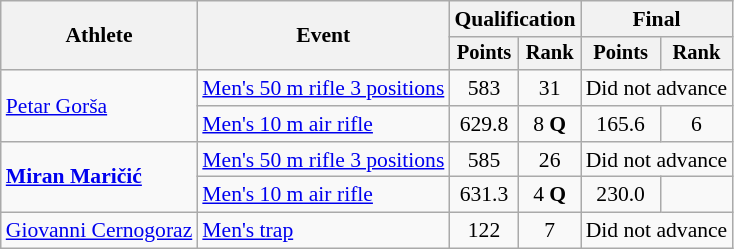<table class="wikitable" style="font-size:90%">
<tr>
<th rowspan="2">Athlete</th>
<th rowspan="2">Event</th>
<th colspan=2>Qualification</th>
<th colspan=2>Final</th>
</tr>
<tr style="font-size:95%">
<th>Points</th>
<th>Rank</th>
<th>Points</th>
<th>Rank</th>
</tr>
<tr align=center>
<td align=left rowspan=2><a href='#'>Petar Gorša</a></td>
<td align=left><a href='#'>Men's 50 m rifle 3 positions</a></td>
<td>583</td>
<td>31</td>
<td colspan="2">Did not advance</td>
</tr>
<tr align=center>
<td align=left><a href='#'>Men's 10 m air rifle</a></td>
<td>629.8</td>
<td>8 <strong>Q</strong></td>
<td>165.6</td>
<td>6</td>
</tr>
<tr align=center>
<td align=left rowspan=2><strong><a href='#'>Miran Maričić</a></strong></td>
<td align=left><a href='#'>Men's 50 m rifle 3 positions</a></td>
<td>585</td>
<td>26</td>
<td colspan="2">Did not advance</td>
</tr>
<tr align=center>
<td align=left><a href='#'>Men's 10 m air rifle</a></td>
<td>631.3</td>
<td>4 <strong>Q</strong></td>
<td>230.0</td>
<td></td>
</tr>
<tr align=center>
<td align=left><a href='#'>Giovanni Cernogoraz</a></td>
<td align=left><a href='#'>Men's trap</a></td>
<td>122</td>
<td>7</td>
<td colspan="2">Did not advance</td>
</tr>
</table>
